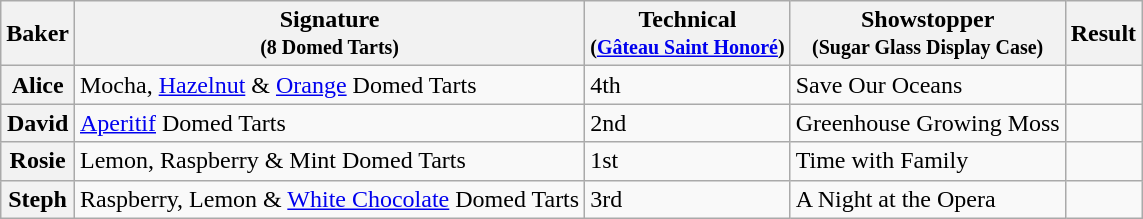<table class="wikitable sortable col3center sticky-header">
<tr>
<th scope="col">Baker</th>
<th scope="col" class="unsortable">Signature<br><small>(8 Domed Tarts)</small></th>
<th scope="col">Technical<br><small>(<a href='#'>Gâteau Saint Honoré</a>)</small></th>
<th scope="col" class="unsortable">Showstopper<br><small>(Sugar Glass Display Case)</small></th>
<th scope="col">Result</th>
</tr>
<tr>
<th scope="row">Alice</th>
<td>Mocha, <a href='#'>Hazelnut</a> & <a href='#'>Orange</a> Domed Tarts</td>
<td>4th</td>
<td>Save Our Oceans</td>
<td></td>
</tr>
<tr>
<th scope="row">David</th>
<td><a href='#'>Aperitif</a> Domed Tarts</td>
<td>2nd</td>
<td>Greenhouse Growing Moss</td>
<td></td>
</tr>
<tr>
<th scope="row">Rosie</th>
<td>Lemon, Raspberry & Mint Domed Tarts</td>
<td>1st</td>
<td>Time with Family</td>
<td></td>
</tr>
<tr>
<th scope="row">Steph</th>
<td>Raspberry, Lemon & <a href='#'>White Chocolate</a> Domed Tarts</td>
<td>3rd</td>
<td>A Night at the Opera</td>
<td></td>
</tr>
</table>
